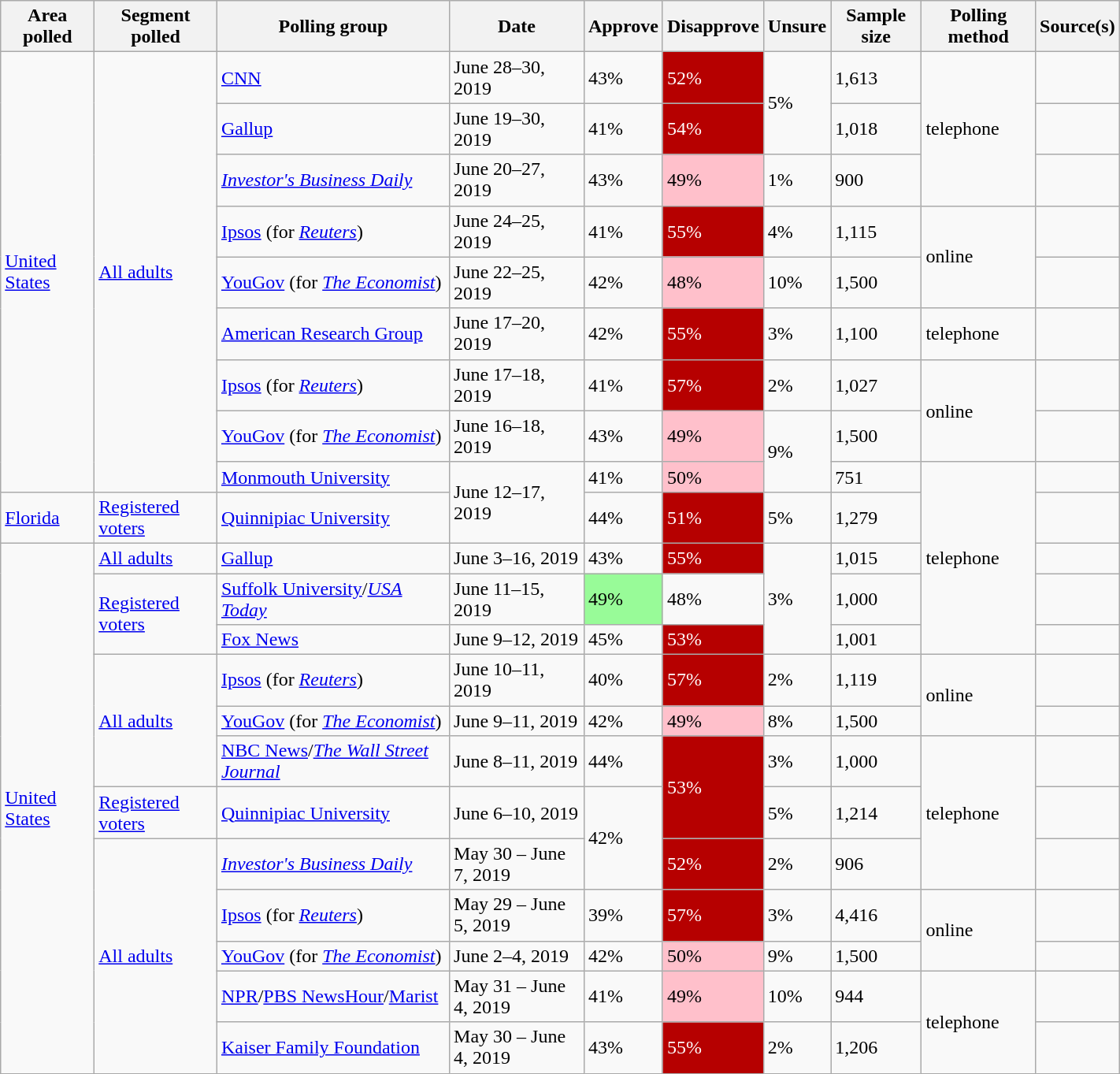<table class="wikitable sortable" style="width: 75%">
<tr>
<th>Area polled</th>
<th>Segment polled</th>
<th>Polling group</th>
<th>Date</th>
<th>Approve</th>
<th>Disapprove</th>
<th>Unsure</th>
<th>Sample size</th>
<th>Polling method</th>
<th>Source(s)</th>
</tr>
<tr>
<td rowspan="9"> <a href='#'>United States</a></td>
<td rowspan="9"><a href='#'>All adults</a></td>
<td><a href='#'>CNN</a></td>
<td>June 28–30, 2019</td>
<td>43%</td>
<td style="background:#B60000; color: white">52%</td>
<td rowspan="2">5%</td>
<td>1,613</td>
<td rowspan="3">telephone</td>
<td></td>
</tr>
<tr>
<td><a href='#'>Gallup</a></td>
<td>June 19–30, 2019</td>
<td>41%</td>
<td style="background:#B60000; color: white">54%</td>
<td>1,018</td>
<td></td>
</tr>
<tr>
<td><em><a href='#'>Investor's Business Daily</a></em></td>
<td>June 20–27, 2019</td>
<td>43%</td>
<td style="background: pink; color: black">49%</td>
<td>1%</td>
<td>900</td>
<td></td>
</tr>
<tr>
<td><a href='#'>Ipsos</a> (for <em><a href='#'>Reuters</a></em>)</td>
<td>June 24–25, 2019</td>
<td>41%</td>
<td style="background:#B60000; color: white">55%</td>
<td>4%</td>
<td>1,115</td>
<td rowspan="2">online</td>
<td></td>
</tr>
<tr>
<td><a href='#'>YouGov</a> (for <em><a href='#'>The Economist</a></em>)</td>
<td>June 22–25, 2019</td>
<td>42%</td>
<td style="background: pink; color: black">48%</td>
<td>10%</td>
<td>1,500</td>
<td></td>
</tr>
<tr>
<td><a href='#'>American Research Group</a></td>
<td>June 17–20, 2019</td>
<td>42%</td>
<td style="background:#B60000; color: white">55%</td>
<td>3%</td>
<td>1,100</td>
<td>telephone</td>
<td></td>
</tr>
<tr>
<td><a href='#'>Ipsos</a> (for <em><a href='#'>Reuters</a></em>)</td>
<td>June 17–18, 2019</td>
<td>41%</td>
<td style="background:#B60000; color: white">57%</td>
<td>2%</td>
<td>1,027</td>
<td rowspan="2">online</td>
<td></td>
</tr>
<tr>
<td><a href='#'>YouGov</a> (for <em><a href='#'>The Economist</a></em>)</td>
<td>June 16–18, 2019</td>
<td>43%</td>
<td style="background: pink; color: black">49%</td>
<td rowspan="2">9%</td>
<td>1,500</td>
<td></td>
</tr>
<tr>
<td><a href='#'>Monmouth University</a></td>
<td rowspan="2">June 12–17, 2019</td>
<td>41%</td>
<td style="background: pink; color: black">50%</td>
<td>751</td>
<td rowspan="5">telephone</td>
<td></td>
</tr>
<tr>
<td> <a href='#'>Florida</a></td>
<td><a href='#'>Registered voters</a></td>
<td><a href='#'>Quinnipiac University</a></td>
<td>44%</td>
<td style="background:#B60000; color: white">51%</td>
<td>5%</td>
<td>1,279</td>
<td></td>
</tr>
<tr>
<td rowspan="12"> <a href='#'>United States</a></td>
<td><a href='#'>All adults</a></td>
<td><a href='#'>Gallup</a></td>
<td>June 3–16, 2019</td>
<td>43%</td>
<td style="background:#B60000; color: white">55%</td>
<td rowspan="3">3%</td>
<td>1,015</td>
<td></td>
</tr>
<tr>
<td rowspan="2"><a href='#'>Registered voters</a></td>
<td><a href='#'>Suffolk University</a>/<em><a href='#'>USA Today</a></em></td>
<td>June 11–15, 2019</td>
<td style="background: PaleGreen; color: black">49%</td>
<td>48%</td>
<td>1,000</td>
<td></td>
</tr>
<tr>
<td><a href='#'>Fox News</a></td>
<td>June 9–12, 2019</td>
<td>45%</td>
<td style="background:#B60000; color: white">53%</td>
<td>1,001</td>
<td></td>
</tr>
<tr>
<td rowspan="3"><a href='#'>All adults</a></td>
<td><a href='#'>Ipsos</a> (for <em><a href='#'>Reuters</a></em>)</td>
<td>June 10–11, 2019</td>
<td>40%</td>
<td style="background:#B60000; color: white">57%</td>
<td>2%</td>
<td>1,119</td>
<td rowspan="2">online</td>
<td></td>
</tr>
<tr>
<td><a href='#'>YouGov</a> (for <em><a href='#'>The Economist</a></em>)</td>
<td>June 9–11, 2019</td>
<td>42%</td>
<td style="background: pink; color: black">49%</td>
<td>8%</td>
<td>1,500</td>
<td></td>
</tr>
<tr>
<td><a href='#'>NBC News</a>/<em><a href='#'>The Wall Street Journal</a></em></td>
<td>June 8–11, 2019</td>
<td>44%</td>
<td rowspan="2" style="background:#B60000; color: white">53%</td>
<td>3%</td>
<td>1,000</td>
<td rowspan="3">telephone</td>
<td></td>
</tr>
<tr>
<td><a href='#'>Registered voters</a></td>
<td><a href='#'>Quinnipiac University</a></td>
<td>June 6–10, 2019</td>
<td rowspan="2">42%</td>
<td>5%</td>
<td>1,214</td>
<td></td>
</tr>
<tr>
<td rowspan="5"><a href='#'>All adults</a></td>
<td><em><a href='#'>Investor's Business Daily</a></em></td>
<td>May 30 – June 7, 2019</td>
<td style="background:#B60000; color: white">52%</td>
<td>2%</td>
<td>906</td>
<td></td>
</tr>
<tr>
<td><a href='#'>Ipsos</a> (for <em><a href='#'>Reuters</a></em>)</td>
<td>May 29 – June 5, 2019</td>
<td>39%</td>
<td style="background:#B60000; color: white">57%</td>
<td>3%</td>
<td>4,416</td>
<td rowspan="2">online</td>
<td></td>
</tr>
<tr>
<td><a href='#'>YouGov</a> (for <em><a href='#'>The Economist</a></em>)</td>
<td>June 2–4, 2019</td>
<td>42%</td>
<td style="background: pink; color: black">50%</td>
<td>9%</td>
<td>1,500</td>
<td></td>
</tr>
<tr>
<td><a href='#'>NPR</a>/<a href='#'>PBS NewsHour</a>/<a href='#'>Marist</a></td>
<td>May 31 – June 4, 2019</td>
<td>41%</td>
<td style="background: pink; color: black">49%</td>
<td>10%</td>
<td>944</td>
<td rowspan="2">telephone</td>
<td></td>
</tr>
<tr>
<td><a href='#'>Kaiser Family Foundation</a></td>
<td>May 30 – June 4, 2019</td>
<td>43%</td>
<td style="background:#B60000; color: white">55%</td>
<td>2%</td>
<td>1,206</td>
<td></td>
</tr>
</table>
